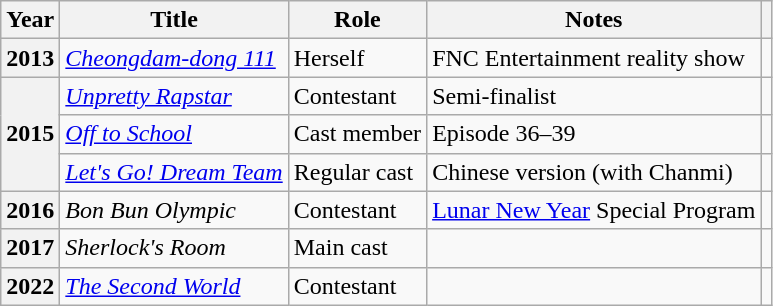<table class="wikitable plainrowheaders">
<tr>
<th scope="col">Year</th>
<th scope="col">Title</th>
<th scope="col">Role</th>
<th scope="col">Notes</th>
<th scope="col" class="unsortable"></th>
</tr>
<tr>
<th scope="row">2013</th>
<td><em><a href='#'>Cheongdam-dong 111</a></em></td>
<td>Herself</td>
<td>FNC Entertainment reality show</td>
<td style="text-align:center"></td>
</tr>
<tr>
<th scope="row" rowspan="3">2015</th>
<td><em><a href='#'>Unpretty Rapstar</a></em></td>
<td>Contestant</td>
<td>Semi-finalist</td>
<td style="text-align:center"></td>
</tr>
<tr>
<td><em><a href='#'>Off to School</a></em></td>
<td>Cast member</td>
<td>Episode 36–39</td>
<td style="text-align:center"></td>
</tr>
<tr>
<td><em><a href='#'>Let's Go! Dream Team</a></em></td>
<td>Regular cast</td>
<td>Chinese version (with Chanmi)</td>
<td></td>
</tr>
<tr>
<th scope="row">2016</th>
<td><em>Bon Bun Olympic</em></td>
<td>Contestant</td>
<td><a href='#'>Lunar New Year</a> Special Program</td>
<td style="text-align:center"></td>
</tr>
<tr>
<th scope="row">2017</th>
<td><em>Sherlock's Room</em></td>
<td>Main cast</td>
<td></td>
<td style="text-align:center"></td>
</tr>
<tr>
<th scope="row">2022</th>
<td><em><a href='#'>The Second World</a></em></td>
<td>Contestant</td>
<td></td>
<td style="text-align:center"></td>
</tr>
</table>
